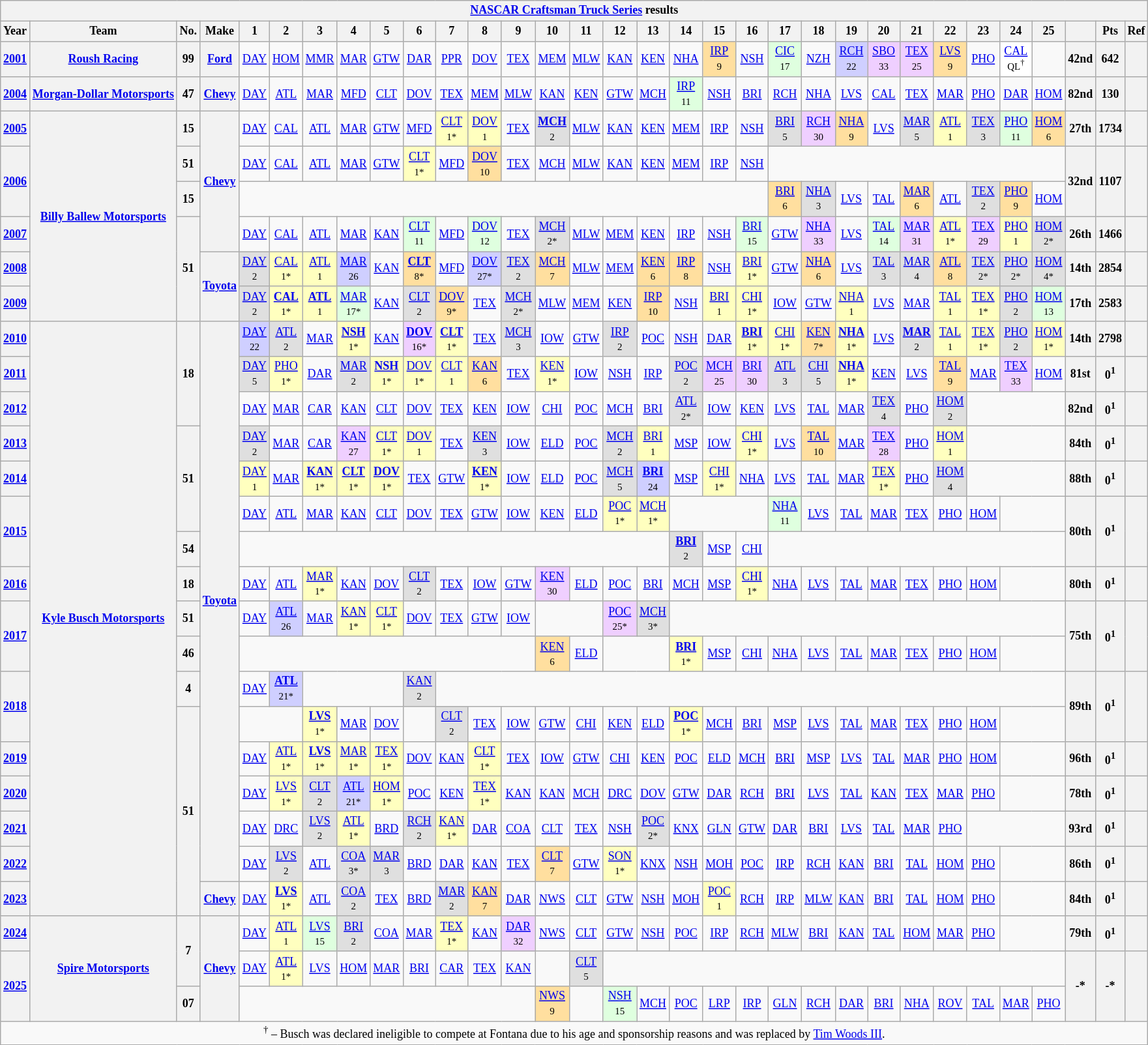<table class="wikitable" style="text-align:center; font-size:75%">
<tr>
<th colspan=45><a href='#'>NASCAR Craftsman Truck Series</a> results</th>
</tr>
<tr>
<th>Year</th>
<th>Team</th>
<th>No.</th>
<th>Make</th>
<th>1</th>
<th>2</th>
<th>3</th>
<th>4</th>
<th>5</th>
<th>6</th>
<th>7</th>
<th>8</th>
<th>9</th>
<th>10</th>
<th>11</th>
<th>12</th>
<th>13</th>
<th>14</th>
<th>15</th>
<th>16</th>
<th>17</th>
<th>18</th>
<th>19</th>
<th>20</th>
<th>21</th>
<th>22</th>
<th>23</th>
<th>24</th>
<th>25</th>
<th></th>
<th>Pts</th>
<th>Ref</th>
</tr>
<tr>
<th><a href='#'>2001</a></th>
<th><a href='#'>Roush Racing</a></th>
<th>99</th>
<th><a href='#'>Ford</a></th>
<td><a href='#'>DAY</a></td>
<td><a href='#'>HOM</a></td>
<td><a href='#'>MMR</a></td>
<td><a href='#'>MAR</a></td>
<td><a href='#'>GTW</a></td>
<td><a href='#'>DAR</a></td>
<td><a href='#'>PPR</a></td>
<td><a href='#'>DOV</a></td>
<td><a href='#'>TEX</a></td>
<td><a href='#'>MEM</a></td>
<td><a href='#'>MLW</a></td>
<td><a href='#'>KAN</a></td>
<td><a href='#'>KEN</a></td>
<td><a href='#'>NHA</a></td>
<td style="background:#FFDF9F;"><a href='#'>IRP</a><br><small>9</small></td>
<td><a href='#'>NSH</a></td>
<td style="background:#DFFFDF;"><a href='#'>CIC</a><br><small>17</small></td>
<td><a href='#'>NZH</a></td>
<td style="background:#CFCFFF;"><a href='#'>RCH</a><br><small>22</small></td>
<td style="background:#EFCFFF;"><a href='#'>SBO</a><br><small>33</small></td>
<td style="background:#EFCFFF;"><a href='#'>TEX</a><br><small>25</small></td>
<td style="background:#FFDF9F;"><a href='#'>LVS</a><br><small>9</small></td>
<td><a href='#'>PHO</a></td>
<td style="background:#FFFFFF;"><a href='#'>CAL</a><br><small>QL<sup>†</sup></small></td>
<td></td>
<th>42nd</th>
<th>642</th>
<th></th>
</tr>
<tr>
<th><a href='#'>2004</a></th>
<th><a href='#'>Morgan-Dollar Motorsports</a></th>
<th>47</th>
<th><a href='#'>Chevy</a></th>
<td><a href='#'>DAY</a></td>
<td><a href='#'>ATL</a></td>
<td><a href='#'>MAR</a></td>
<td><a href='#'>MFD</a></td>
<td><a href='#'>CLT</a></td>
<td><a href='#'>DOV</a></td>
<td><a href='#'>TEX</a></td>
<td><a href='#'>MEM</a></td>
<td><a href='#'>MLW</a></td>
<td><a href='#'>KAN</a></td>
<td><a href='#'>KEN</a></td>
<td><a href='#'>GTW</a></td>
<td><a href='#'>MCH</a></td>
<td style="background:#DFFFDF;"><a href='#'>IRP</a><br><small>11</small></td>
<td><a href='#'>NSH</a></td>
<td><a href='#'>BRI</a></td>
<td><a href='#'>RCH</a></td>
<td><a href='#'>NHA</a></td>
<td><a href='#'>LVS</a></td>
<td><a href='#'>CAL</a></td>
<td><a href='#'>TEX</a></td>
<td><a href='#'>MAR</a></td>
<td><a href='#'>PHO</a></td>
<td><a href='#'>DAR</a></td>
<td><a href='#'>HOM</a></td>
<th>82nd</th>
<th>130</th>
<th></th>
</tr>
<tr>
<th><a href='#'>2005</a></th>
<th rowspan=6><a href='#'>Billy Ballew Motorsports</a></th>
<th>15</th>
<th rowspan=4><a href='#'>Chevy</a></th>
<td><a href='#'>DAY</a></td>
<td><a href='#'>CAL</a></td>
<td><a href='#'>ATL</a></td>
<td><a href='#'>MAR</a></td>
<td><a href='#'>GTW</a></td>
<td><a href='#'>MFD</a></td>
<td style="background:#FFFFBF;"><a href='#'>CLT</a><br><small>1*</small></td>
<td style="background:#FFFFBF;"><a href='#'>DOV</a><br><small>1</small></td>
<td><a href='#'>TEX</a></td>
<td style="background:#DFDFDF;"><strong><a href='#'>MCH</a></strong><br><small>2</small></td>
<td><a href='#'>MLW</a></td>
<td><a href='#'>KAN</a></td>
<td><a href='#'>KEN</a></td>
<td><a href='#'>MEM</a></td>
<td><a href='#'>IRP</a></td>
<td><a href='#'>NSH</a></td>
<td style="background:#DFDFDF;"><a href='#'>BRI</a><br><small>5</small></td>
<td style="background:#EFCFFF;"><a href='#'>RCH</a><br><small>30</small></td>
<td style="background:#FFDF9F;"><a href='#'>NHA</a><br><small>9</small></td>
<td><a href='#'>LVS</a></td>
<td style="background:#DFDFDF;"><a href='#'>MAR</a><br><small>5</small></td>
<td style="background:#FFFFBF;"><a href='#'>ATL</a><br><small>1</small></td>
<td style="background:#DFDFDF;"><a href='#'>TEX</a><br><small>3</small></td>
<td style="background:#DFFFDF;"><a href='#'>PHO</a><br><small>11</small></td>
<td style="background:#FFDF9F;"><a href='#'>HOM</a><br><small>6</small></td>
<th>27th</th>
<th>1734</th>
<th></th>
</tr>
<tr>
<th rowspan=2><a href='#'>2006</a></th>
<th>51</th>
<td><a href='#'>DAY</a></td>
<td><a href='#'>CAL</a></td>
<td><a href='#'>ATL</a></td>
<td><a href='#'>MAR</a></td>
<td><a href='#'>GTW</a></td>
<td style="background:#FFFFBF;"><a href='#'>CLT</a><br><small>1*</small></td>
<td><a href='#'>MFD</a></td>
<td style="background:#FFDF9F;"><a href='#'>DOV</a><br><small>10</small></td>
<td><a href='#'>TEX</a></td>
<td><a href='#'>MCH</a></td>
<td><a href='#'>MLW</a></td>
<td><a href='#'>KAN</a></td>
<td><a href='#'>KEN</a></td>
<td><a href='#'>MEM</a></td>
<td><a href='#'>IRP</a></td>
<td><a href='#'>NSH</a></td>
<td colspan=9></td>
<th rowspan=2>32nd</th>
<th rowspan=2>1107</th>
<th rowspan=2></th>
</tr>
<tr>
<th>15</th>
<td colspan=16></td>
<td style="background:#FFDF9F;"><a href='#'>BRI</a><br><small>6</small></td>
<td style="background:#DFDFDF;"><a href='#'>NHA</a><br><small>3</small></td>
<td><a href='#'>LVS</a></td>
<td><a href='#'>TAL</a></td>
<td style="background:#FFDF9F;"><a href='#'>MAR</a><br><small>6</small></td>
<td><a href='#'>ATL</a></td>
<td style="background:#DFDFDF;"><a href='#'>TEX</a><br><small>2</small></td>
<td style="background:#FFDF9F;"><a href='#'>PHO</a><br><small>9</small></td>
<td><a href='#'>HOM</a></td>
</tr>
<tr>
<th><a href='#'>2007</a></th>
<th rowspan=3>51</th>
<td><a href='#'>DAY</a></td>
<td><a href='#'>CAL</a></td>
<td><a href='#'>ATL</a></td>
<td><a href='#'>MAR</a></td>
<td><a href='#'>KAN</a></td>
<td style="background:#DFFFDF;"><a href='#'>CLT</a><br><small>11</small></td>
<td><a href='#'>MFD</a></td>
<td style="background:#DFFFDF;"><a href='#'>DOV</a><br><small>12</small></td>
<td><a href='#'>TEX</a></td>
<td style="background:#DFDFDF;"><a href='#'>MCH</a><br><small>2*</small></td>
<td><a href='#'>MLW</a></td>
<td><a href='#'>MEM</a></td>
<td><a href='#'>KEN</a></td>
<td><a href='#'>IRP</a></td>
<td><a href='#'>NSH</a></td>
<td style="background:#DFFFDF;"><a href='#'>BRI</a><br><small>15</small></td>
<td><a href='#'>GTW</a></td>
<td style="background:#EFCFFF;"><a href='#'>NHA</a><br><small>33</small></td>
<td><a href='#'>LVS</a></td>
<td style="background:#DFFFDF;"><a href='#'>TAL</a><br><small>14</small></td>
<td style="background:#EFCFFF;"><a href='#'>MAR</a><br><small>31</small></td>
<td style="background:#FFFFBF;"><a href='#'>ATL</a><br><small>1*</small></td>
<td style="background:#EFCFFF;"><a href='#'>TEX</a><br><small>29</small></td>
<td style="background:#FFFFBF;"><a href='#'>PHO</a><br><small>1</small></td>
<td style="background:#DFDFDF;"><a href='#'>HOM</a><br><small>2*</small></td>
<th>26th</th>
<th>1466</th>
<th></th>
</tr>
<tr>
<th><a href='#'>2008</a></th>
<th rowspan=2><a href='#'>Toyota</a></th>
<td style="background:#DFDFDF;"><a href='#'>DAY</a><br><small>2</small></td>
<td style="background:#FFFFBF;"><a href='#'>CAL</a><br><small>1*</small></td>
<td style="background:#FFFFBF;"><a href='#'>ATL</a><br><small>1</small></td>
<td style="background:#CFCFFF;"><a href='#'>MAR</a><br><small>26</small></td>
<td><a href='#'>KAN</a></td>
<td style="background:#FFDF9F;"><strong><a href='#'>CLT</a></strong><br><small>8*</small></td>
<td><a href='#'>MFD</a></td>
<td style="background:#CFCFFF;"><a href='#'>DOV</a><br><small>27*</small></td>
<td style="background:#DFDFDF;"><a href='#'>TEX</a><br><small>2</small></td>
<td style="background:#FFDF9F;"><a href='#'>MCH</a><br><small>7</small></td>
<td><a href='#'>MLW</a></td>
<td><a href='#'>MEM</a></td>
<td style="background:#FFDF9F;"><a href='#'>KEN</a><br><small>6</small></td>
<td style="background:#FFDF9F;"><a href='#'>IRP</a><br><small>8</small></td>
<td><a href='#'>NSH</a></td>
<td style="background:#FFFFBF;"><a href='#'>BRI</a><br><small>1*</small></td>
<td><a href='#'>GTW</a></td>
<td style="background:#FFDF9F;"><a href='#'>NHA</a><br><small>6</small></td>
<td><a href='#'>LVS</a></td>
<td style="background:#DFDFDF;"><a href='#'>TAL</a><br><small>3</small></td>
<td style="background:#DFDFDF;"><a href='#'>MAR</a><br><small>4</small></td>
<td style="background:#FFDF9F;"><a href='#'>ATL</a><br><small>8</small></td>
<td style="background:#DFDFDF;"><a href='#'>TEX</a><br><small>2*</small></td>
<td style="background:#DFDFDF;"><a href='#'>PHO</a><br><small>2*</small></td>
<td style="background:#DFDFDF;"><a href='#'>HOM</a><br><small>4*</small></td>
<th>14th</th>
<th>2854</th>
<th></th>
</tr>
<tr>
<th><a href='#'>2009</a></th>
<td style="background:#DFDFDF;"><a href='#'>DAY</a><br><small>2</small></td>
<td style="background:#FFFFBF;"><strong><a href='#'>CAL</a></strong><br><small>1*</small></td>
<td style="background:#FFFFBF;"><strong><a href='#'>ATL</a></strong><br><small>1</small></td>
<td style="background:#DFFFDF;"><a href='#'>MAR</a><br><small>17*</small></td>
<td><a href='#'>KAN</a></td>
<td style="background:#DFDFDF;"><a href='#'>CLT</a><br><small>2</small></td>
<td style="background:#FFDF9F;"><a href='#'>DOV</a><br><small>9*</small></td>
<td><a href='#'>TEX</a></td>
<td style="background:#DFDFDF;"><a href='#'>MCH</a><br><small>2*</small></td>
<td><a href='#'>MLW</a></td>
<td><a href='#'>MEM</a></td>
<td><a href='#'>KEN</a></td>
<td style="background:#FFDF9F;"><a href='#'>IRP</a><br><small>10</small></td>
<td><a href='#'>NSH</a></td>
<td style="background:#FFFFBF;"><a href='#'>BRI</a><br><small>1</small></td>
<td style="background:#FFFFBF;"><a href='#'>CHI</a><br><small>1*</small></td>
<td><a href='#'>IOW</a></td>
<td><a href='#'>GTW</a></td>
<td style="background:#FFFFBF;"><a href='#'>NHA</a><br><small>1</small></td>
<td><a href='#'>LVS</a></td>
<td><a href='#'>MAR</a></td>
<td style="background:#FFFFBF;"><a href='#'>TAL</a><br><small>1</small></td>
<td style="background:#FFFFBF;"><a href='#'>TEX</a><br><small>1*</small></td>
<td style="background:#DFDFDF;"><a href='#'>PHO</a><br><small>2</small></td>
<td style="background:#DFFFDF;"><a href='#'>HOM</a><br><small>13</small></td>
<th>17th</th>
<th>2583</th>
<th></th>
</tr>
<tr>
<th><a href='#'>2010</a></th>
<th rowspan=17><a href='#'>Kyle Busch Motorsports</a></th>
<th rowspan=3>18</th>
<th rowspan=16><a href='#'>Toyota</a></th>
<td style="background:#CFCFFF;"><a href='#'>DAY</a><br><small>22</small></td>
<td style="background:#DFDFDF;"><a href='#'>ATL</a><br><small>2</small></td>
<td><a href='#'>MAR</a></td>
<td style="background:#FFFFBF;"><strong><a href='#'>NSH</a></strong><br><small>1*</small></td>
<td><a href='#'>KAN</a></td>
<td style="background:#EFCFFF;"><strong><a href='#'>DOV</a></strong><br><small>16*</small></td>
<td style="background:#FFFFBF;"><strong><a href='#'>CLT</a></strong><br><small>1*</small></td>
<td><a href='#'>TEX</a></td>
<td style="background:#DFDFDF;"><a href='#'>MCH</a><br><small>3</small></td>
<td><a href='#'>IOW</a></td>
<td><a href='#'>GTW</a></td>
<td style="background:#DFDFDF;"><a href='#'>IRP</a><br><small>2</small></td>
<td><a href='#'>POC</a></td>
<td><a href='#'>NSH</a></td>
<td><a href='#'>DAR</a></td>
<td style="background:#FFFFBF;"><strong><a href='#'>BRI</a></strong><br><small>1*</small></td>
<td style="background:#FFFFBF;"><a href='#'>CHI</a><br><small>1*</small></td>
<td style="background:#FFDF9F;"><a href='#'>KEN</a><br><small>7*</small></td>
<td style="background:#FFFFBF;"><strong><a href='#'>NHA</a></strong><br><small>1*</small></td>
<td><a href='#'>LVS</a></td>
<td style="background:#DFDFDF;"><strong><a href='#'>MAR</a></strong><br><small>2</small></td>
<td style="background:#FFFFBF;"><a href='#'>TAL</a><br><small>1</small></td>
<td style="background:#FFFFBF;"><a href='#'>TEX</a><br><small>1*</small></td>
<td style="background:#DFDFDF;"><a href='#'>PHO</a><br><small>2</small></td>
<td style="background:#FFFFBF;"><a href='#'>HOM</a><br><small>1*</small></td>
<th>14th</th>
<th>2798</th>
<th></th>
</tr>
<tr>
<th><a href='#'>2011</a></th>
<td style="background:#DFDFDF;"><a href='#'>DAY</a><br><small>5</small></td>
<td style="background:#FFFFBF;"><a href='#'>PHO</a><br><small>1*</small></td>
<td><a href='#'>DAR</a></td>
<td style="background:#DFDFDF;"><a href='#'>MAR</a><br><small>2</small></td>
<td style="background:#FFFFBF;"><strong><a href='#'>NSH</a></strong><br><small>1*</small></td>
<td style="background:#FFFFBF;"><a href='#'>DOV</a><br><small>1*</small></td>
<td style="background:#FFFFBF;"><a href='#'>CLT</a><br><small>1</small></td>
<td style="background:#FFDF9F;"><a href='#'>KAN</a><br><small>6</small></td>
<td><a href='#'>TEX</a></td>
<td style="background:#FFFFBF;"><a href='#'>KEN</a><br><small>1*</small></td>
<td><a href='#'>IOW</a></td>
<td><a href='#'>NSH</a></td>
<td><a href='#'>IRP</a></td>
<td style="background:#DFDFDF;"><a href='#'>POC</a><br><small>2</small></td>
<td style="background:#EFCFFF;"><a href='#'>MCH</a><br><small>25</small></td>
<td style="background:#EFCFFF;"><a href='#'>BRI</a><br><small>30</small></td>
<td style="background:#DFDFDF;"><a href='#'>ATL</a><br><small>3</small></td>
<td style="background:#DFDFDF;"><a href='#'>CHI</a><br><small>5</small></td>
<td style="background:#FFFFBF;"><strong><a href='#'>NHA</a></strong><br><small>1*</small></td>
<td><a href='#'>KEN</a></td>
<td><a href='#'>LVS</a></td>
<td style="background:#FFDF9F;"><a href='#'>TAL</a><br><small>9</small></td>
<td><a href='#'>MAR</a></td>
<td style="background:#EFCFFF;"><a href='#'>TEX</a><br><small>33</small></td>
<td><a href='#'>HOM</a></td>
<th>81st</th>
<th>0<sup>1</sup></th>
<th></th>
</tr>
<tr>
<th><a href='#'>2012</a></th>
<td><a href='#'>DAY</a></td>
<td><a href='#'>MAR</a></td>
<td><a href='#'>CAR</a></td>
<td><a href='#'>KAN</a></td>
<td><a href='#'>CLT</a></td>
<td><a href='#'>DOV</a></td>
<td><a href='#'>TEX</a></td>
<td><a href='#'>KEN</a></td>
<td><a href='#'>IOW</a></td>
<td><a href='#'>CHI</a></td>
<td><a href='#'>POC</a></td>
<td><a href='#'>MCH</a></td>
<td><a href='#'>BRI</a></td>
<td style="background:#DFDFDF;"><a href='#'>ATL</a><br><small>2*</small></td>
<td><a href='#'>IOW</a></td>
<td><a href='#'>KEN</a></td>
<td><a href='#'>LVS</a></td>
<td><a href='#'>TAL</a></td>
<td><a href='#'>MAR</a></td>
<td style="background:#DFDFDF;"><a href='#'>TEX</a><br><small>4</small></td>
<td><a href='#'>PHO</a></td>
<td style="background:#DFDFDF;"><a href='#'>HOM</a><br><small>2</small></td>
<td colspan=3></td>
<th>82nd</th>
<th>0<sup>1</sup></th>
<th></th>
</tr>
<tr>
<th><a href='#'>2013</a></th>
<th rowspan=3>51</th>
<td style="background:#DFDFDF;"><a href='#'>DAY</a><br><small>2</small></td>
<td><a href='#'>MAR</a></td>
<td><a href='#'>CAR</a></td>
<td style="background:#EFCFFF;"><a href='#'>KAN</a><br><small>27</small></td>
<td style="background:#FFFFBF;"><a href='#'>CLT</a><br><small>1*</small></td>
<td style="background:#FFFFBF;"><a href='#'>DOV</a><br><small>1</small></td>
<td><a href='#'>TEX</a></td>
<td style="background:#DFDFDF;"><a href='#'>KEN</a><br><small>3</small></td>
<td><a href='#'>IOW</a></td>
<td><a href='#'>ELD</a></td>
<td><a href='#'>POC</a></td>
<td style="background:#DFDFDF;"><a href='#'>MCH</a><br><small>2</small></td>
<td style="background:#FFFFBF;"><a href='#'>BRI</a><br><small>1</small></td>
<td><a href='#'>MSP</a></td>
<td><a href='#'>IOW</a></td>
<td style="background:#FFFFBF;"><a href='#'>CHI</a><br><small>1*</small></td>
<td><a href='#'>LVS</a></td>
<td style="background:#FFDF9F;"><a href='#'>TAL</a><br><small>10</small></td>
<td><a href='#'>MAR</a></td>
<td style="background:#EFCFFF;"><a href='#'>TEX</a><br><small>28</small></td>
<td><a href='#'>PHO</a></td>
<td style="background:#FFFFBF;"><a href='#'>HOM</a><br><small>1</small></td>
<td colspan=3></td>
<th>84th</th>
<th>0<sup>1</sup></th>
<th></th>
</tr>
<tr>
<th><a href='#'>2014</a></th>
<td style="background:#FFFFBF;"><a href='#'>DAY</a><br><small>1</small></td>
<td><a href='#'>MAR</a></td>
<td style="background:#FFFFBF;"><strong><a href='#'>KAN</a></strong><br><small>1*</small></td>
<td style="background:#FFFFBF;"><strong><a href='#'>CLT</a></strong><br><small>1*</small></td>
<td style="background:#FFFFBF;"><strong><a href='#'>DOV</a></strong><br><small>1*</small></td>
<td><a href='#'>TEX</a></td>
<td><a href='#'>GTW</a></td>
<td style="background:#FFFFBF;"><strong><a href='#'>KEN</a></strong><br><small>1*</small></td>
<td><a href='#'>IOW</a></td>
<td><a href='#'>ELD</a></td>
<td><a href='#'>POC</a></td>
<td style="background:#DFDFDF;"><a href='#'>MCH</a><br><small>5</small></td>
<td style="background:#CFCFFF;"><strong><a href='#'>BRI</a></strong><br><small>24</small></td>
<td><a href='#'>MSP</a></td>
<td style="background:#FFFFBF;"><a href='#'>CHI</a><br><small>1*</small></td>
<td><a href='#'>NHA</a></td>
<td><a href='#'>LVS</a></td>
<td><a href='#'>TAL</a></td>
<td><a href='#'>MAR</a></td>
<td style="background:#FFFFBF;"><a href='#'>TEX</a><br><small>1*</small></td>
<td><a href='#'>PHO</a></td>
<td style="background:#DFDFDF;"><a href='#'>HOM</a><br><small>4</small></td>
<td colspan=3></td>
<th>88th</th>
<th>0<sup>1</sup></th>
<th></th>
</tr>
<tr>
<th rowspan=2><a href='#'>2015</a></th>
<td><a href='#'>DAY</a></td>
<td><a href='#'>ATL</a></td>
<td><a href='#'>MAR</a></td>
<td><a href='#'>KAN</a></td>
<td><a href='#'>CLT</a></td>
<td><a href='#'>DOV</a></td>
<td><a href='#'>TEX</a></td>
<td><a href='#'>GTW</a></td>
<td><a href='#'>IOW</a></td>
<td><a href='#'>KEN</a></td>
<td><a href='#'>ELD</a></td>
<td style="background:#FFFFBF;"><a href='#'>POC</a><br><small>1*</small></td>
<td style="background:#FFFFBF;"><a href='#'>MCH</a><br><small>1*</small></td>
<td colspan=3></td>
<td style="background:#DFFFDF;"><a href='#'>NHA</a><br><small>11</small></td>
<td><a href='#'>LVS</a></td>
<td><a href='#'>TAL</a></td>
<td><a href='#'>MAR</a></td>
<td><a href='#'>TEX</a></td>
<td><a href='#'>PHO</a></td>
<td><a href='#'>HOM</a></td>
<td colspan=2></td>
<th rowspan=2>80th</th>
<th rowspan=2>0<sup>1</sup></th>
<th rowspan=2></th>
</tr>
<tr>
<th>54</th>
<td colspan=13></td>
<td style="background:#DFDFDF;"><strong><a href='#'>BRI</a></strong><br><small>2</small></td>
<td><a href='#'>MSP</a></td>
<td><a href='#'>CHI</a></td>
<td colspan=9></td>
</tr>
<tr>
<th><a href='#'>2016</a></th>
<th>18</th>
<td><a href='#'>DAY</a></td>
<td><a href='#'>ATL</a></td>
<td style="background:#FFFFBF;"><a href='#'>MAR</a><br><small>1*</small></td>
<td><a href='#'>KAN</a></td>
<td><a href='#'>DOV</a></td>
<td style="background:#DFDFDF;"><a href='#'>CLT</a><br><small>2</small></td>
<td><a href='#'>TEX</a></td>
<td><a href='#'>IOW</a></td>
<td><a href='#'>GTW</a></td>
<td style="background:#EFCFFF;"><a href='#'>KEN</a><br><small>30</small></td>
<td><a href='#'>ELD</a></td>
<td><a href='#'>POC</a></td>
<td><a href='#'>BRI</a></td>
<td><a href='#'>MCH</a></td>
<td><a href='#'>MSP</a></td>
<td style="background:#FFFFBF;"><a href='#'>CHI</a><br><small>1*</small></td>
<td><a href='#'>NHA</a></td>
<td><a href='#'>LVS</a></td>
<td><a href='#'>TAL</a></td>
<td><a href='#'>MAR</a></td>
<td><a href='#'>TEX</a></td>
<td><a href='#'>PHO</a></td>
<td><a href='#'>HOM</a></td>
<td colspan=2></td>
<th>80th</th>
<th>0<sup>1</sup></th>
<th></th>
</tr>
<tr>
<th rowspan=2><a href='#'>2017</a></th>
<th>51</th>
<td><a href='#'>DAY</a></td>
<td style="background:#CFCFFF;"><a href='#'>ATL</a><br><small>26</small></td>
<td><a href='#'>MAR</a></td>
<td style="background:#FFFFBF;"><a href='#'>KAN</a><br><small>1*</small></td>
<td style="background:#FFFFBF;"><a href='#'>CLT</a><br><small>1*</small></td>
<td><a href='#'>DOV</a></td>
<td><a href='#'>TEX</a></td>
<td><a href='#'>GTW</a></td>
<td><a href='#'>IOW</a></td>
<td colspan=2></td>
<td style="background:#EFCFFF;"><a href='#'>POC</a><br><small>25*</small></td>
<td style="background:#DFDFDF;"><a href='#'>MCH</a><br><small>3*</small></td>
<td colspan=12></td>
<th rowspan=2>75th</th>
<th rowspan=2>0<sup>1</sup></th>
<th rowspan=2></th>
</tr>
<tr>
<th>46</th>
<td colspan=9></td>
<td style="background:#FFDF9F;"><a href='#'>KEN</a><br><small>6</small></td>
<td><a href='#'>ELD</a></td>
<td colspan=2></td>
<td style="background:#FFFFBF;"><strong><a href='#'>BRI</a></strong><br><small>1*</small></td>
<td><a href='#'>MSP</a></td>
<td><a href='#'>CHI</a></td>
<td><a href='#'>NHA</a></td>
<td><a href='#'>LVS</a></td>
<td><a href='#'>TAL</a></td>
<td><a href='#'>MAR</a></td>
<td><a href='#'>TEX</a></td>
<td><a href='#'>PHO</a></td>
<td><a href='#'>HOM</a></td>
<td colspan=2></td>
</tr>
<tr>
<th rowspan=2><a href='#'>2018</a></th>
<th>4</th>
<td><a href='#'>DAY</a></td>
<td style="background:#CFCFFF;"><strong><a href='#'>ATL</a></strong><br><small>21*</small></td>
<td colspan=3></td>
<td style="background:#DFDFDF;"><a href='#'>KAN</a><br><small>2</small></td>
<td colspan=19></td>
<th rowspan=2>89th</th>
<th rowspan=2>0<sup>1</sup></th>
<th rowspan=2></th>
</tr>
<tr>
<th rowspan=6>51</th>
<td colspan=2></td>
<td style="background:#FFFFBF;"><strong><a href='#'>LVS</a></strong><br><small>1*</small></td>
<td><a href='#'>MAR</a></td>
<td><a href='#'>DOV</a></td>
<td></td>
<td style="background:#DFDFDF;"><a href='#'>CLT</a><br><small>2</small></td>
<td><a href='#'>TEX</a></td>
<td><a href='#'>IOW</a></td>
<td><a href='#'>GTW</a></td>
<td><a href='#'>CHI</a></td>
<td><a href='#'>KEN</a></td>
<td><a href='#'>ELD</a></td>
<td style="background:#FFFFBF;"><strong><a href='#'>POC</a></strong><br><small>1*</small></td>
<td><a href='#'>MCH</a></td>
<td><a href='#'>BRI</a></td>
<td><a href='#'>MSP</a></td>
<td><a href='#'>LVS</a></td>
<td><a href='#'>TAL</a></td>
<td><a href='#'>MAR</a></td>
<td><a href='#'>TEX</a></td>
<td><a href='#'>PHO</a></td>
<td><a href='#'>HOM</a></td>
<td colspan=2></td>
</tr>
<tr>
<th><a href='#'>2019</a></th>
<td><a href='#'>DAY</a></td>
<td style="background:#FFFFBF;"><a href='#'>ATL</a><br><small>1*</small></td>
<td style="background:#FFFFBF;"><strong><a href='#'>LVS</a></strong><br><small>1*</small></td>
<td style="background:#FFFFBF;"><a href='#'>MAR</a><br><small>1*</small></td>
<td style="background:#FFFFBF;"><a href='#'>TEX</a><br><small>1*</small></td>
<td><a href='#'>DOV</a></td>
<td><a href='#'>KAN</a></td>
<td style="background:#FFFFBF;"><a href='#'>CLT</a><br><small>1*</small></td>
<td><a href='#'>TEX</a></td>
<td><a href='#'>IOW</a></td>
<td><a href='#'>GTW</a></td>
<td><a href='#'>CHI</a></td>
<td><a href='#'>KEN</a></td>
<td><a href='#'>POC</a></td>
<td><a href='#'>ELD</a></td>
<td><a href='#'>MCH</a></td>
<td><a href='#'>BRI</a></td>
<td><a href='#'>MSP</a></td>
<td><a href='#'>LVS</a></td>
<td><a href='#'>TAL</a></td>
<td><a href='#'>MAR</a></td>
<td><a href='#'>PHO</a></td>
<td><a href='#'>HOM</a></td>
<td colspan=2></td>
<th>96th</th>
<th>0<sup>1</sup></th>
<th></th>
</tr>
<tr>
<th><a href='#'>2020</a></th>
<td><a href='#'>DAY</a></td>
<td style="background:#FFFFBF;"><a href='#'>LVS</a><br><small>1*</small></td>
<td style="background:#DFDFDF;"><a href='#'>CLT</a><br><small>2</small></td>
<td style="background:#CFCFFF;"><a href='#'>ATL</a><br><small>21*</small></td>
<td style="background:#FFFFBF;"><a href='#'>HOM</a><br><small>1*</small></td>
<td><a href='#'>POC</a></td>
<td><a href='#'>KEN</a></td>
<td style="background:#FFFFBF;"><a href='#'>TEX</a><br><small>1*</small></td>
<td><a href='#'>KAN</a></td>
<td><a href='#'>KAN</a></td>
<td><a href='#'>MCH</a></td>
<td><a href='#'>DRC</a></td>
<td><a href='#'>DOV</a></td>
<td><a href='#'>GTW</a></td>
<td><a href='#'>DAR</a></td>
<td><a href='#'>RCH</a></td>
<td><a href='#'>BRI</a></td>
<td><a href='#'>LVS</a></td>
<td><a href='#'>TAL</a></td>
<td><a href='#'>KAN</a></td>
<td><a href='#'>TEX</a></td>
<td><a href='#'>MAR</a></td>
<td><a href='#'>PHO</a></td>
<td colspan=2></td>
<th>78th</th>
<th>0<sup>1</sup></th>
<th></th>
</tr>
<tr>
<th><a href='#'>2021</a></th>
<td><a href='#'>DAY</a></td>
<td><a href='#'>DRC</a></td>
<td style="background:#DFDFDF;"><a href='#'>LVS</a><br><small>2</small></td>
<td style="background:#FFFFBF;"><a href='#'>ATL</a><br><small>1*</small></td>
<td><a href='#'>BRD</a></td>
<td style="background:#DFDFDF;"><a href='#'>RCH</a><br><small>2</small></td>
<td style="background:#FFFFBF;"><a href='#'>KAN</a><br><small>1*</small></td>
<td><a href='#'>DAR</a></td>
<td><a href='#'>COA</a></td>
<td><a href='#'>CLT</a></td>
<td><a href='#'>TEX</a></td>
<td><a href='#'>NSH</a></td>
<td style="background:#DFDFDF;"><a href='#'>POC</a><br><small>2*</small></td>
<td><a href='#'>KNX</a></td>
<td><a href='#'>GLN</a></td>
<td><a href='#'>GTW</a></td>
<td><a href='#'>DAR</a></td>
<td><a href='#'>BRI</a></td>
<td><a href='#'>LVS</a></td>
<td><a href='#'>TAL</a></td>
<td><a href='#'>MAR</a></td>
<td><a href='#'>PHO</a></td>
<td colspan=3></td>
<th>93rd</th>
<th>0<sup>1</sup></th>
<th></th>
</tr>
<tr>
<th><a href='#'>2022</a></th>
<td><a href='#'>DAY</a></td>
<td style="background:#DFDFDF;"><a href='#'>LVS</a><br><small>2</small></td>
<td><a href='#'>ATL</a></td>
<td style="background:#DFDFDF;"><a href='#'>COA</a><br><small>3*</small></td>
<td style="background:#DFDFDF;"><a href='#'>MAR</a><br><small>3</small></td>
<td><a href='#'>BRD</a></td>
<td><a href='#'>DAR</a></td>
<td><a href='#'>KAN</a></td>
<td><a href='#'>TEX</a></td>
<td style="background:#FFDF9F;"><a href='#'>CLT</a><br><small>7</small></td>
<td><a href='#'>GTW</a></td>
<td style="background:#FFFFBF;"><a href='#'>SON</a><br><small>1*</small></td>
<td><a href='#'>KNX</a></td>
<td><a href='#'>NSH</a></td>
<td><a href='#'>MOH</a></td>
<td><a href='#'>POC</a></td>
<td><a href='#'>IRP</a></td>
<td><a href='#'>RCH</a></td>
<td><a href='#'>KAN</a></td>
<td><a href='#'>BRI</a></td>
<td><a href='#'>TAL</a></td>
<td><a href='#'>HOM</a></td>
<td><a href='#'>PHO</a></td>
<td colspan=2></td>
<th>86th</th>
<th>0<sup>1</sup></th>
<th></th>
</tr>
<tr>
<th><a href='#'>2023</a></th>
<th><a href='#'>Chevy</a></th>
<td><a href='#'>DAY</a></td>
<td style="background:#FFFFBF;"><strong><a href='#'>LVS</a></strong><br><small>1*</small></td>
<td><a href='#'>ATL</a></td>
<td style="background:#DFDFDF;"><a href='#'>COA</a><br><small>2</small></td>
<td><a href='#'>TEX</a></td>
<td><a href='#'>BRD</a></td>
<td style="background:#DFDFDF;"><a href='#'>MAR</a><br><small>2</small></td>
<td style="background:#FFDF9F;"><a href='#'>KAN</a><br><small>7</small></td>
<td><a href='#'>DAR</a></td>
<td><a href='#'>NWS</a></td>
<td><a href='#'>CLT</a></td>
<td><a href='#'>GTW</a></td>
<td><a href='#'>NSH</a></td>
<td><a href='#'>MOH</a></td>
<td style="background:#FFFFBF;"><a href='#'>POC</a><br><small>1</small></td>
<td><a href='#'>RCH</a></td>
<td><a href='#'>IRP</a></td>
<td><a href='#'>MLW</a></td>
<td><a href='#'>KAN</a></td>
<td><a href='#'>BRI</a></td>
<td><a href='#'>TAL</a></td>
<td><a href='#'>HOM</a></td>
<td><a href='#'>PHO</a></td>
<td colspan=2></td>
<th>84th</th>
<th>0<sup>1</sup></th>
<th></th>
</tr>
<tr>
<th><a href='#'>2024</a></th>
<th Rowspan=3><a href='#'>Spire Motorsports</a></th>
<th Rowspan=2>7</th>
<th Rowspan=3><a href='#'>Chevy</a></th>
<td><a href='#'>DAY</a></td>
<td style="background:#FFFFBF;"><a href='#'>ATL</a><br><small>1</small></td>
<td style="background:#DFFFDF;"><a href='#'>LVS</a><br><small>15</small></td>
<td style="background:#DFDFDF;"><a href='#'>BRI</a><br><small>2</small></td>
<td><a href='#'>COA</a></td>
<td><a href='#'>MAR</a></td>
<td style="background:#FFFFBF;"><a href='#'>TEX</a><br><small>1*</small></td>
<td><a href='#'>KAN</a></td>
<td style="background:#EFCFFF;"><a href='#'>DAR</a><br><small>32</small></td>
<td><a href='#'>NWS</a></td>
<td><a href='#'>CLT</a></td>
<td><a href='#'>GTW</a></td>
<td><a href='#'>NSH</a></td>
<td><a href='#'>POC</a></td>
<td><a href='#'>IRP</a></td>
<td><a href='#'>RCH</a></td>
<td><a href='#'>MLW</a></td>
<td><a href='#'>BRI</a></td>
<td><a href='#'>KAN</a></td>
<td><a href='#'>TAL</a></td>
<td><a href='#'>HOM</a></td>
<td><a href='#'>MAR</a></td>
<td><a href='#'>PHO</a></td>
<td colspan=2></td>
<th>79th</th>
<th>0<sup>1</sup></th>
<th></th>
</tr>
<tr>
<th rowspan="2"><a href='#'>2025</a></th>
<td><a href='#'>DAY</a></td>
<td style="background:#FFFFBF;"><a href='#'>ATL</a><br><small>1*</small></td>
<td><a href='#'>LVS</a></td>
<td><a href='#'>HOM</a></td>
<td><a href='#'>MAR</a></td>
<td><a href='#'>BRI</a></td>
<td><a href='#'>CAR</a></td>
<td><a href='#'>TEX</a></td>
<td><a href='#'>KAN</a></td>
<td></td>
<td style="background:#DFDFDF;"><a href='#'>CLT</a><br><small>5</small></td>
<td colspan="14"></td>
<th rowspan="2">-*</th>
<th rowspan="2">-*</th>
<th rowspan="2"></th>
</tr>
<tr>
<th>07</th>
<td colspan="9"></td>
<td style="background:#FFDF9F;"><a href='#'>NWS</a><br><small>9</small></td>
<td></td>
<td style="background:#DFFFDF;"><a href='#'>NSH</a><br><small>15</small></td>
<td><a href='#'>MCH</a></td>
<td><a href='#'>POC</a></td>
<td><a href='#'>LRP</a></td>
<td><a href='#'>IRP</a></td>
<td><a href='#'>GLN</a></td>
<td><a href='#'>RCH</a></td>
<td><a href='#'>DAR</a></td>
<td><a href='#'>BRI</a></td>
<td><a href='#'>NHA</a></td>
<td><a href='#'>ROV</a></td>
<td><a href='#'>TAL</a></td>
<td><a href='#'>MAR</a></td>
<td><a href='#'>PHO</a></td>
</tr>
<tr>
<td colspan=32><sup>†</sup> – Busch was declared ineligible to compete at Fontana due to his age and sponsorship reasons and was replaced by <a href='#'>Tim Woods III</a>.</td>
</tr>
</table>
